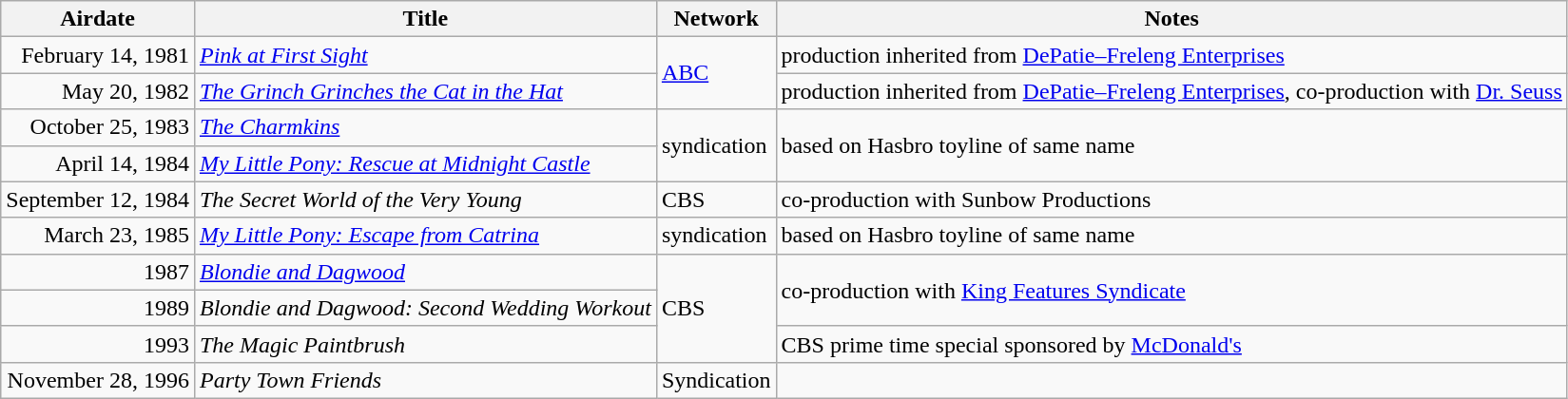<table class="wikitable sortable">
<tr>
<th>Airdate</th>
<th>Title</th>
<th>Network</th>
<th>Notes</th>
</tr>
<tr>
<td style="text-align:right;">February 14, 1981</td>
<td><em><a href='#'>Pink at First Sight</a></em></td>
<td rowspan="2"><a href='#'>ABC</a></td>
<td>production inherited from <a href='#'>DePatie–Freleng Enterprises</a></td>
</tr>
<tr>
<td style="text-align:right;">May 20, 1982</td>
<td><em><a href='#'>The Grinch Grinches the Cat in the Hat</a></em></td>
<td>production inherited from <a href='#'>DePatie–Freleng Enterprises</a>, co-production with <a href='#'>Dr. Seuss</a></td>
</tr>
<tr>
<td style="text-align:right;">October 25, 1983</td>
<td><em><a href='#'>The Charmkins</a></em></td>
<td rowspan="2">syndication</td>
<td rowspan="2">based on Hasbro toyline of same name</td>
</tr>
<tr>
<td style="text-align:right;">April 14, 1984</td>
<td><em><a href='#'>My Little Pony: Rescue at Midnight Castle</a></em></td>
</tr>
<tr>
<td style="text-align:right;">September 12, 1984</td>
<td><em>The Secret World of the Very Young</em></td>
<td>CBS</td>
<td>co-production with Sunbow Productions</td>
</tr>
<tr>
<td style="text-align:right;">March 23, 1985</td>
<td><em><a href='#'>My Little Pony: Escape from Catrina</a></em></td>
<td>syndication</td>
<td>based on Hasbro toyline of same name</td>
</tr>
<tr>
<td style="text-align:right;">1987</td>
<td><em><a href='#'>Blondie and Dagwood</a></em></td>
<td rowspan="3">CBS</td>
<td rowspan="2">co-production with <a href='#'>King Features Syndicate</a></td>
</tr>
<tr>
<td style="text-align:right;">1989</td>
<td><em>Blondie and Dagwood: Second Wedding Workout</em></td>
</tr>
<tr>
<td style="text-align:right;">1993</td>
<td><em>The Magic Paintbrush</em></td>
<td>CBS prime time special sponsored by <a href='#'>McDonald's</a></td>
</tr>
<tr>
<td style="text-align:right;">November 28, 1996</td>
<td><em>Party Town Friends</em></td>
<td>Syndication</td>
<td></td>
</tr>
</table>
